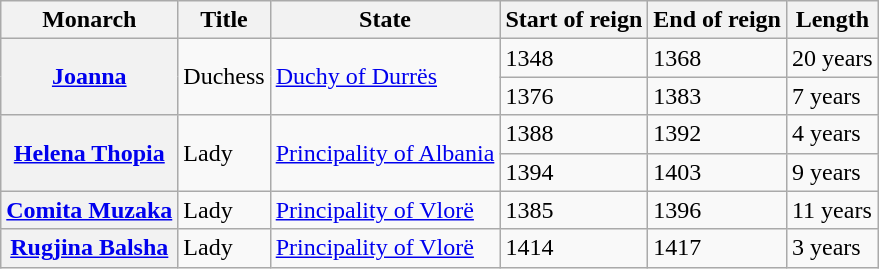<table class="wikitable sortable">
<tr>
<th>Monarch</th>
<th>Title</th>
<th>State</th>
<th>Start of reign</th>
<th>End of reign</th>
<th>Length</th>
</tr>
<tr>
<th rowspan="2"><a href='#'>Joanna</a></th>
<td rowspan="2">Duchess</td>
<td rowspan="2"><a href='#'>Duchy of Durrës</a></td>
<td>1348</td>
<td>1368</td>
<td>20 years</td>
</tr>
<tr>
<td>1376</td>
<td>1383</td>
<td>7 years</td>
</tr>
<tr>
<th rowspan="2"><a href='#'>Helena Thopia</a></th>
<td rowspan="2">Lady</td>
<td rowspan="2"><a href='#'>Principality of Albania</a></td>
<td>1388</td>
<td>1392</td>
<td>4 years</td>
</tr>
<tr>
<td>1394</td>
<td>1403</td>
<td>9 years</td>
</tr>
<tr>
<th><a href='#'>Comita Muzaka</a></th>
<td>Lady</td>
<td><a href='#'>Principality of Vlorë</a></td>
<td>1385</td>
<td>1396</td>
<td>11 years</td>
</tr>
<tr>
<th><a href='#'>Rugjina Balsha</a></th>
<td>Lady</td>
<td><a href='#'>Principality of Vlorë</a></td>
<td>1414</td>
<td>1417</td>
<td>3 years</td>
</tr>
</table>
